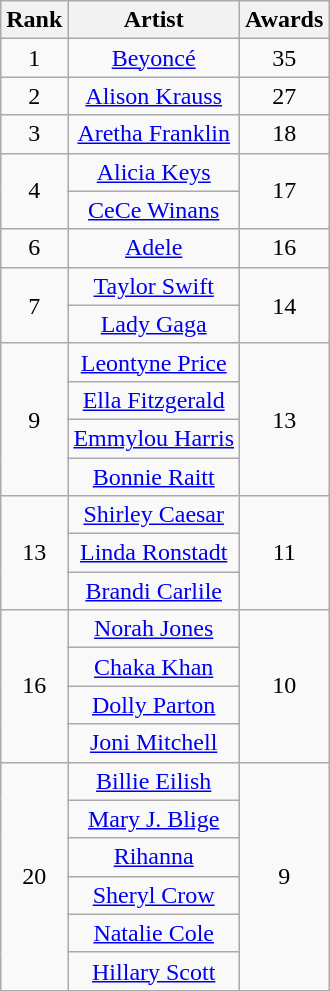<table class="wikitable" style="text-align: center; cellpadding: 2;">
<tr>
<th>Rank</th>
<th>Artist</th>
<th>Awards</th>
</tr>
<tr>
<td>1</td>
<td style="text-align: center;"><a href='#'>Beyoncé</a></td>
<td>35</td>
</tr>
<tr>
<td>2</td>
<td style="text-align: center;"><a href='#'>Alison Krauss</a></td>
<td>27</td>
</tr>
<tr>
<td>3</td>
<td style="text-align: center;"><a href='#'>Aretha Franklin</a></td>
<td>18</td>
</tr>
<tr>
<td rowspan="2">4</td>
<td style="text-align: center;"><a href='#'>Alicia Keys</a></td>
<td rowspan="2">17</td>
</tr>
<tr>
<td><a href='#'>CeCe Winans</a></td>
</tr>
<tr>
<td>6</td>
<td style="text-align: center;"><a href='#'>Adele</a></td>
<td>16</td>
</tr>
<tr>
<td rowspan="2">7</td>
<td style="text-align: center;"><a href='#'>Taylor Swift</a></td>
<td rowspan="2">14</td>
</tr>
<tr>
<td><a href='#'>Lady Gaga</a></td>
</tr>
<tr>
<td rowspan="4">9</td>
<td style="text-align: center;"><a href='#'>Leontyne Price</a></td>
<td rowspan="4">13</td>
</tr>
<tr>
<td style="text-align: center;"><a href='#'>Ella Fitzgerald</a></td>
</tr>
<tr>
<td style="text-align: center;"><a href='#'>Emmylou Harris</a></td>
</tr>
<tr>
<td style="text-align: center;"><a href='#'>Bonnie Raitt</a></td>
</tr>
<tr>
<td rowspan="3">13</td>
<td style="text-align: center;"><a href='#'>Shirley Caesar</a></td>
<td rowspan="3">11</td>
</tr>
<tr>
<td style="text-align: center;"><a href='#'>Linda Ronstadt</a></td>
</tr>
<tr>
<td style="text-align: center;"><a href='#'>Brandi Carlile</a></td>
</tr>
<tr>
<td rowspan="4">16</td>
<td style="text-align: center;"><a href='#'>Norah Jones</a></td>
<td rowspan="4">10</td>
</tr>
<tr>
<td style="text-align: center;"><a href='#'>Chaka Khan</a></td>
</tr>
<tr>
<td style="text-align: center;"><a href='#'>Dolly Parton</a></td>
</tr>
<tr>
<td style="text-align: center;"><a href='#'>Joni Mitchell</a></td>
</tr>
<tr>
<td rowspan="7">20</td>
<td style="text-align: center;"><a href='#'>Billie Eilish</a></td>
<td rowspan="7">9</td>
</tr>
<tr>
<td><a href='#'>Mary J. Blige</a></td>
</tr>
<tr>
<td><a href='#'>Rihanna</a></td>
</tr>
<tr>
<td><a href='#'>Sheryl Crow</a></td>
</tr>
<tr>
<td><a href='#'>Natalie Cole</a></td>
</tr>
<tr>
<td><a href='#'>Hillary Scott</a></td>
</tr>
</table>
